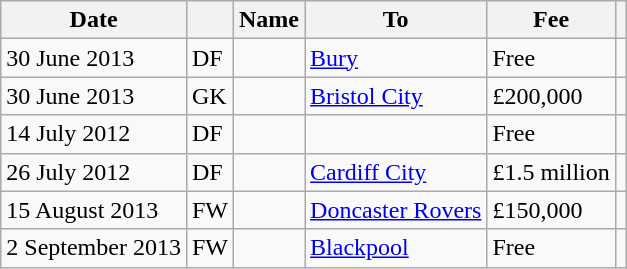<table class="wikitable">
<tr>
<th scope=col>Date</th>
<th scope=col></th>
<th scope=col>Name</th>
<th scope=col>To</th>
<th scope=col>Fee</th>
<th scope=col></th>
</tr>
<tr>
<td>30 June 2013</td>
<td>DF</td>
<td></td>
<td><a href='#'>Bury</a></td>
<td>Free</td>
<td></td>
</tr>
<tr>
<td>30 June 2013</td>
<td>GK</td>
<td></td>
<td><a href='#'>Bristol City</a></td>
<td>£200,000</td>
<td></td>
</tr>
<tr>
<td>14 July 2012</td>
<td>DF</td>
<td></td>
<td></td>
<td>Free</td>
<td></td>
</tr>
<tr>
<td>26 July 2012</td>
<td>DF</td>
<td></td>
<td><a href='#'>Cardiff City</a></td>
<td>£1.5 million</td>
<td></td>
</tr>
<tr>
<td>15 August 2013</td>
<td>FW</td>
<td></td>
<td><a href='#'>Doncaster Rovers</a></td>
<td>£150,000</td>
<td></td>
</tr>
<tr>
<td>2 September 2013</td>
<td>FW</td>
<td></td>
<td><a href='#'>Blackpool</a></td>
<td>Free</td>
<td></td>
</tr>
</table>
